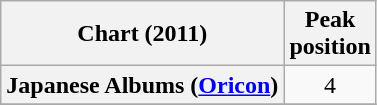<table class="wikitable plainrowheaders">
<tr>
<th>Chart (2011)</th>
<th>Peak<br>position</th>
</tr>
<tr>
<th scope="row">Japanese Albums (<a href='#'>Oricon</a>)</th>
<td style="text-align:center;">4</td>
</tr>
<tr>
</tr>
</table>
